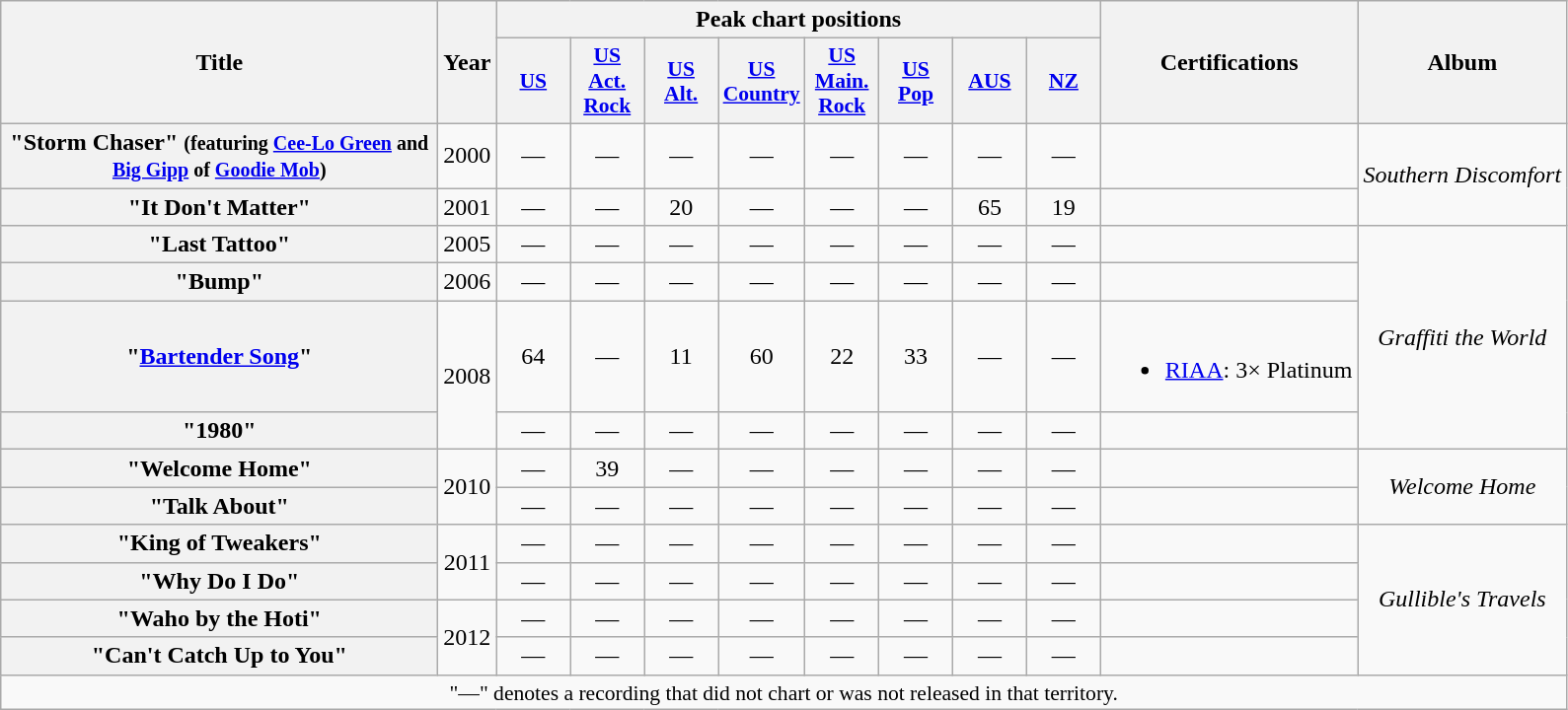<table class="wikitable plainrowheaders" style="text-align:center;">
<tr>
<th scope="col" rowspan="2" style="width:18em;">Title</th>
<th scope="col" rowspan="2">Year</th>
<th scope="col" colspan="8">Peak chart positions</th>
<th scope="col" rowspan="2">Certifications</th>
<th scope="col" rowspan="2">Album</th>
</tr>
<tr>
<th scope="col" style="width:3em;font-size:90%;"><a href='#'>US</a><br></th>
<th scope="col" style="width:3em;font-size:90%;"><a href='#'>US<br>Act. Rock</a><br></th>
<th scope="col" style="width:3em;font-size:90%;"><a href='#'>US<br>Alt.</a><br></th>
<th scope="col" style="width:3em;font-size:90%;"><a href='#'>US<br>Country</a><br></th>
<th scope="col" style="width:3em;font-size:90%;"><a href='#'>US<br>Main. Rock</a><br></th>
<th scope="col" style="width:3em;font-size:90%;"><a href='#'>US<br>Pop</a><br></th>
<th scope="col" style="width:3em;font-size:90%;"><a href='#'>AUS</a><br></th>
<th scope="col" style="width:3em;font-size:90%;"><a href='#'>NZ</a><br></th>
</tr>
<tr>
<th scope="row">"Storm Chaser" <small>(featuring <a href='#'>Cee-Lo Green</a> and <a href='#'>Big Gipp</a> of <a href='#'>Goodie Mob</a>)</small></th>
<td>2000</td>
<td>—</td>
<td>—</td>
<td>—</td>
<td>—</td>
<td>—</td>
<td>—</td>
<td>—</td>
<td>—</td>
<td></td>
<td rowspan="2"><em>Southern Discomfort</em></td>
</tr>
<tr>
<th scope="row">"It Don't Matter"</th>
<td>2001</td>
<td>—</td>
<td>—</td>
<td>20</td>
<td>—</td>
<td>—</td>
<td>—</td>
<td>65</td>
<td>19</td>
</tr>
<tr>
<th scope="row">"Last Tattoo"</th>
<td>2005</td>
<td>—</td>
<td>—</td>
<td>—</td>
<td>—</td>
<td>—</td>
<td>—</td>
<td>—</td>
<td>—</td>
<td></td>
<td rowspan="4"><em>Graffiti the World</em></td>
</tr>
<tr>
<th scope="row">"Bump"</th>
<td>2006</td>
<td>—</td>
<td>—</td>
<td>—</td>
<td>—</td>
<td>—</td>
<td>—</td>
<td>—</td>
<td>—</td>
</tr>
<tr>
<th scope="row">"<a href='#'>Bartender Song</a>"</th>
<td rowspan="2">2008</td>
<td>64</td>
<td>—</td>
<td>11</td>
<td>60</td>
<td>22</td>
<td>33</td>
<td>—</td>
<td>—</td>
<td><br><ul><li><a href='#'>RIAA</a>: 3× Platinum</li></ul></td>
</tr>
<tr>
<th scope="row">"1980"</th>
<td>—</td>
<td>—</td>
<td>—</td>
<td>—</td>
<td>—</td>
<td>—</td>
<td>—</td>
<td>—</td>
</tr>
<tr>
<th scope="row">"Welcome Home"</th>
<td rowspan="2">2010</td>
<td>—</td>
<td>39</td>
<td>—</td>
<td>—</td>
<td>—</td>
<td>—</td>
<td>—</td>
<td>—</td>
<td></td>
<td rowspan="2"><em>Welcome Home</em></td>
</tr>
<tr>
<th scope="row">"Talk About"</th>
<td>—</td>
<td>—</td>
<td>—</td>
<td>—</td>
<td>—</td>
<td>—</td>
<td>—</td>
<td>—</td>
</tr>
<tr>
<th scope="row">"King of Tweakers"</th>
<td rowspan="2">2011</td>
<td>—</td>
<td>—</td>
<td>—</td>
<td>—</td>
<td>—</td>
<td>—</td>
<td>—</td>
<td>—</td>
<td></td>
<td rowspan="4"><em>Gullible's Travels</em></td>
</tr>
<tr>
<th scope="row">"Why Do I Do"</th>
<td>—</td>
<td>—</td>
<td>—</td>
<td>—</td>
<td>—</td>
<td>—</td>
<td>—</td>
<td>—</td>
</tr>
<tr>
<th scope="row">"Waho by the Hoti"</th>
<td rowspan="2">2012</td>
<td>—</td>
<td>—</td>
<td>—</td>
<td>—</td>
<td>—</td>
<td>—</td>
<td>—</td>
<td>—</td>
<td></td>
</tr>
<tr>
<th scope="row">"Can't Catch Up to You"</th>
<td>—</td>
<td>—</td>
<td>—</td>
<td>—</td>
<td>—</td>
<td>—</td>
<td>—</td>
<td>—</td>
<td></td>
</tr>
<tr>
<td colspan="13" style="font-size:90%">"—" denotes a recording that did not chart or was not released in that territory.</td>
</tr>
</table>
